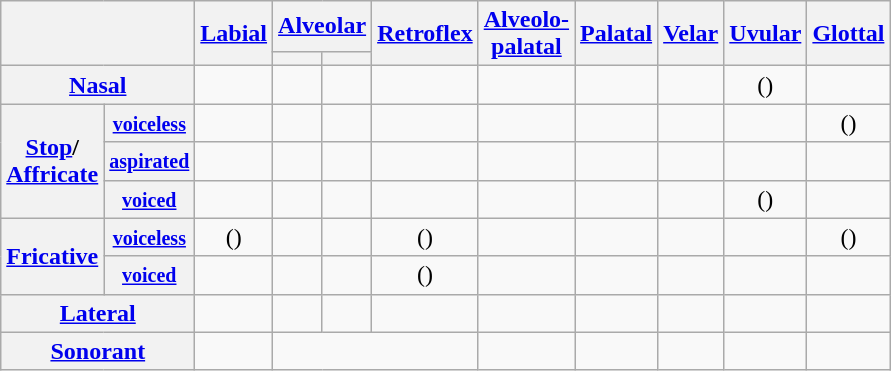<table class="wikitable" style="text-align: center;">
<tr>
<th colspan="2" rowspan="2"></th>
<th rowspan="2"><a href='#'>Labial</a></th>
<th colspan="2"><a href='#'>Alveolar</a></th>
<th rowspan="2"><a href='#'>Retroflex</a></th>
<th rowspan="2"><a href='#'>Alveolo-<br>palatal</a></th>
<th rowspan="2"><a href='#'>Palatal</a></th>
<th rowspan="2"><a href='#'>Velar</a></th>
<th rowspan="2"><a href='#'>Uvular</a></th>
<th rowspan="2"><a href='#'>Glottal</a></th>
</tr>
<tr>
<th></th>
<th></th>
</tr>
<tr>
<th colspan="2"><a href='#'>Nasal</a></th>
<td></td>
<td></td>
<td></td>
<td></td>
<td></td>
<td></td>
<td></td>
<td>()</td>
<td></td>
</tr>
<tr>
<th rowspan="3"><a href='#'>Stop</a>/<br><a href='#'>Affricate</a></th>
<th><small><a href='#'>voiceless</a></small></th>
<td></td>
<td></td>
<td></td>
<td></td>
<td></td>
<td></td>
<td></td>
<td></td>
<td>()</td>
</tr>
<tr>
<th><small><a href='#'>aspirated</a></small></th>
<td></td>
<td></td>
<td></td>
<td></td>
<td></td>
<td></td>
<td></td>
<td></td>
<td></td>
</tr>
<tr>
<th><small><a href='#'>voiced</a></small></th>
<td></td>
<td></td>
<td></td>
<td></td>
<td></td>
<td></td>
<td></td>
<td>()</td>
<td></td>
</tr>
<tr>
<th rowspan="2"><a href='#'>Fricative</a></th>
<th><small><a href='#'>voiceless</a></small></th>
<td>()</td>
<td></td>
<td></td>
<td>()</td>
<td></td>
<td></td>
<td></td>
<td></td>
<td>()</td>
</tr>
<tr>
<th><small><a href='#'>voiced</a></small></th>
<td></td>
<td></td>
<td></td>
<td>()</td>
<td></td>
<td></td>
<td></td>
<td></td>
<td></td>
</tr>
<tr>
<th colspan="2"><a href='#'>Lateral</a></th>
<td></td>
<td></td>
<td></td>
<td></td>
<td></td>
<td></td>
<td></td>
<td></td>
<td></td>
</tr>
<tr>
<th colspan="2"><a href='#'>Sonorant</a></th>
<td></td>
<td colspan="3"></td>
<td></td>
<td></td>
<td></td>
<td></td>
<td></td>
</tr>
</table>
